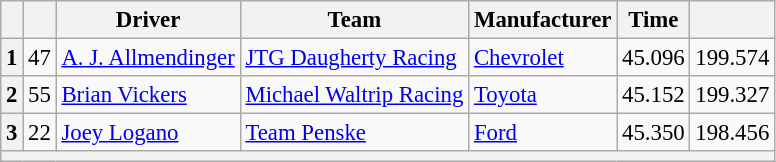<table class="wikitable" style="font-size:95%">
<tr>
<th></th>
<th></th>
<th>Driver</th>
<th>Team</th>
<th>Manufacturer</th>
<th>Time</th>
<th></th>
</tr>
<tr>
<th>1</th>
<td>47</td>
<td><a href='#'>A. J. Allmendinger</a></td>
<td><a href='#'>JTG Daugherty Racing</a></td>
<td><a href='#'>Chevrolet</a></td>
<td>45.096</td>
<td>199.574</td>
</tr>
<tr>
<th>2</th>
<td>55</td>
<td><a href='#'>Brian Vickers</a></td>
<td><a href='#'>Michael Waltrip Racing</a></td>
<td><a href='#'>Toyota</a></td>
<td>45.152</td>
<td>199.327</td>
</tr>
<tr>
<th>3</th>
<td>22</td>
<td><a href='#'>Joey Logano</a></td>
<td><a href='#'>Team Penske</a></td>
<td><a href='#'>Ford</a></td>
<td>45.350</td>
<td>198.456</td>
</tr>
<tr>
<th colspan="7"></th>
</tr>
</table>
